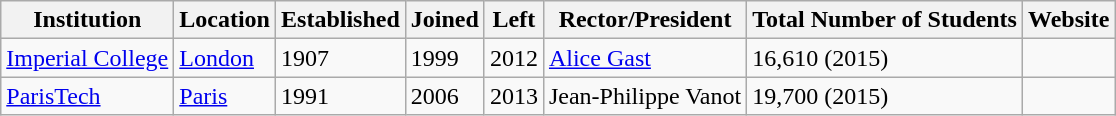<table class="wikitable">
<tr>
<th>Institution</th>
<th>Location</th>
<th>Established</th>
<th>Joined</th>
<th>Left</th>
<th>Rector/President</th>
<th>Total Number of Students</th>
<th>Website</th>
</tr>
<tr>
<td><a href='#'>Imperial College</a></td>
<td> <a href='#'>London</a></td>
<td>1907</td>
<td>1999</td>
<td>2012</td>
<td><a href='#'>Alice Gast</a></td>
<td>16,610 (2015)</td>
<td></td>
</tr>
<tr>
<td><a href='#'>ParisTech</a></td>
<td> <a href='#'>Paris</a></td>
<td>1991</td>
<td>2006</td>
<td>2013</td>
<td>Jean-Philippe Vanot</td>
<td>19,700 (2015)</td>
<td></td>
</tr>
</table>
